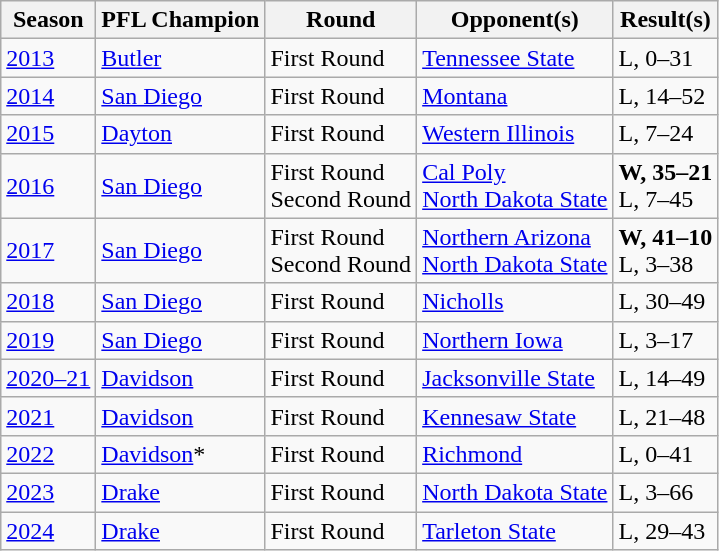<table class="wikitable">
<tr>
<th>Season</th>
<th>PFL Champion</th>
<th>Round</th>
<th>Opponent(s)</th>
<th>Result(s)</th>
</tr>
<tr>
<td><a href='#'>2013</a></td>
<td><a href='#'>Butler</a></td>
<td>First Round</td>
<td><a href='#'>Tennessee State</a></td>
<td>L, 0–31</td>
</tr>
<tr>
<td><a href='#'>2014</a></td>
<td><a href='#'>San Diego</a></td>
<td>First Round</td>
<td><a href='#'>Montana</a></td>
<td>L, 14–52</td>
</tr>
<tr>
<td><a href='#'>2015</a></td>
<td><a href='#'>Dayton</a></td>
<td>First Round</td>
<td><a href='#'>Western Illinois</a></td>
<td>L, 7–24</td>
</tr>
<tr>
<td><a href='#'>2016</a></td>
<td><a href='#'>San Diego</a></td>
<td>First Round<br>Second Round</td>
<td><a href='#'>Cal Poly</a><br><a href='#'>North Dakota State</a></td>
<td><strong>W, 35–21</strong><br>L, 7–45</td>
</tr>
<tr>
<td><a href='#'>2017</a></td>
<td><a href='#'>San Diego</a></td>
<td>First Round<br>Second Round</td>
<td><a href='#'>Northern Arizona</a><br><a href='#'>North Dakota State</a></td>
<td><strong>W, 41–10</strong><br>L, 3–38</td>
</tr>
<tr>
<td><a href='#'>2018</a></td>
<td><a href='#'>San Diego</a></td>
<td>First Round</td>
<td><a href='#'>Nicholls</a></td>
<td>L, 30–49</td>
</tr>
<tr>
<td><a href='#'>2019</a></td>
<td><a href='#'>San Diego</a></td>
<td>First Round</td>
<td><a href='#'>Northern Iowa</a></td>
<td>L, 3–17</td>
</tr>
<tr>
<td><a href='#'>2020–21</a></td>
<td><a href='#'>Davidson</a></td>
<td>First Round</td>
<td><a href='#'>Jacksonville State</a></td>
<td>L, 14–49</td>
</tr>
<tr>
<td><a href='#'>2021</a></td>
<td><a href='#'>Davidson</a></td>
<td>First Round</td>
<td><a href='#'>Kennesaw State</a></td>
<td>L, 21–48</td>
</tr>
<tr>
<td><a href='#'>2022</a></td>
<td><a href='#'>Davidson</a>*</td>
<td>First Round</td>
<td><a href='#'>Richmond</a></td>
<td>L, 0–41</td>
</tr>
<tr>
<td><a href='#'>2023</a></td>
<td><a href='#'>Drake</a></td>
<td>First Round</td>
<td><a href='#'>North Dakota State</a></td>
<td>L, 3–66</td>
</tr>
<tr>
<td><a href='#'>2024</a></td>
<td><a href='#'>Drake</a></td>
<td>First Round</td>
<td><a href='#'>Tarleton State</a></td>
<td>L, 29–43</td>
</tr>
</table>
